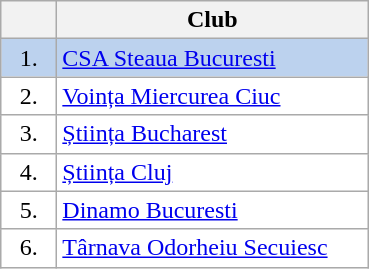<table class="wikitable">
<tr>
<th width="30"></th>
<th width="200">Club</th>
</tr>
<tr bgcolor="#BCD2EE" align="center">
<td>1.</td>
<td align="left"><a href='#'>CSA Steaua Bucuresti</a></td>
</tr>
<tr bgcolor="#FFFFFF" align="center">
<td>2.</td>
<td align="left"><a href='#'>Voința Miercurea Ciuc</a></td>
</tr>
<tr bgcolor="#FFFFFF" align="center">
<td>3.</td>
<td align="left"><a href='#'>Știința Bucharest</a></td>
</tr>
<tr bgcolor="#FFFFFF" align="center">
<td>4.</td>
<td align="left"><a href='#'>Știința Cluj</a></td>
</tr>
<tr bgcolor="#FFFFFF" align="center">
<td>5.</td>
<td align="left"><a href='#'>Dinamo Bucuresti</a></td>
</tr>
<tr bgcolor="#FFFFFF" align="center">
<td>6.</td>
<td align="left"><a href='#'>Târnava Odorheiu Secuiesc</a></td>
</tr>
</table>
